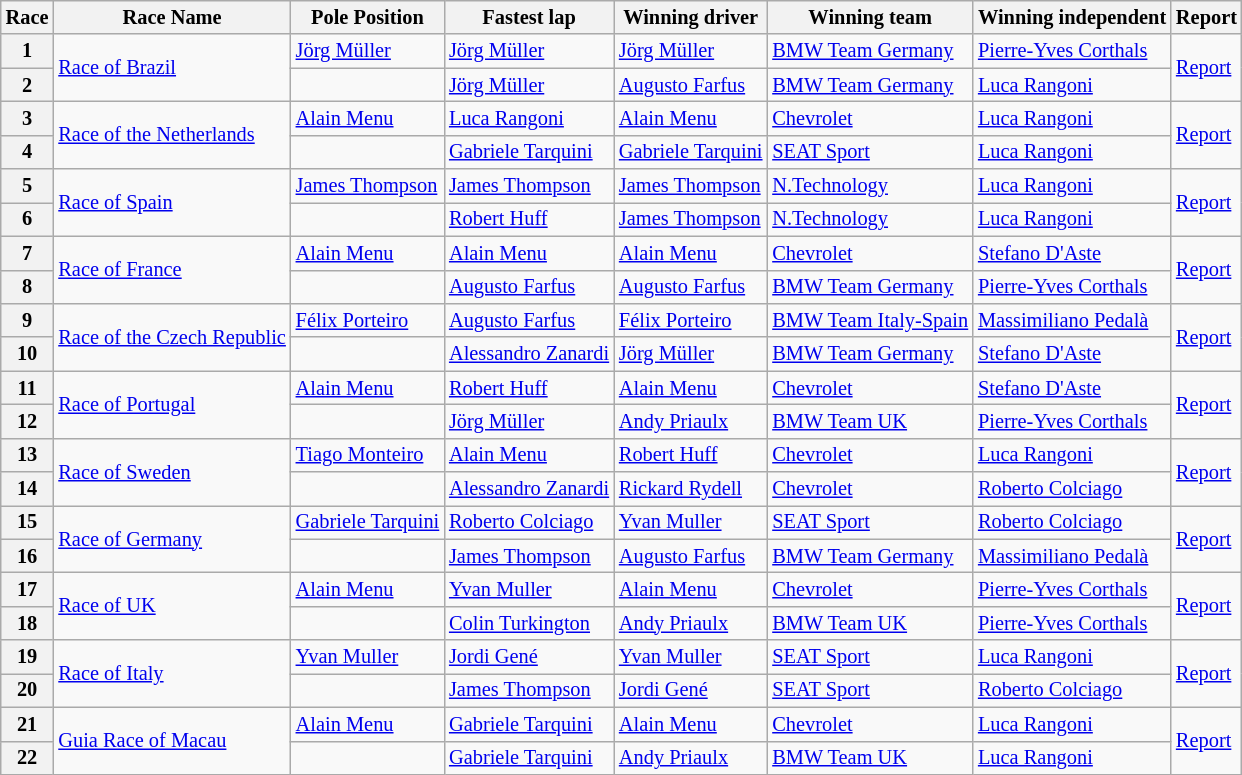<table class="wikitable" style="font-size: 85%;">
<tr>
<th>Race</th>
<th nowrap>Race Name</th>
<th nowrap>Pole Position</th>
<th nowrap>Fastest lap</th>
<th nowrap>Winning driver</th>
<th nowrap>Winning team</th>
<th nowrap>Winning independent</th>
<th>Report</th>
</tr>
<tr>
<th>1</th>
<td rowspan=2> <a href='#'>Race of Brazil</a></td>
<td> <a href='#'>Jörg Müller</a></td>
<td> <a href='#'>Jörg Müller</a></td>
<td> <a href='#'>Jörg Müller</a></td>
<td nowrap> <a href='#'>BMW Team Germany</a></td>
<td nowrap> <a href='#'>Pierre-Yves Corthals</a></td>
<td rowspan=2><a href='#'>Report</a></td>
</tr>
<tr>
<th>2</th>
<td></td>
<td> <a href='#'>Jörg Müller</a></td>
<td> <a href='#'>Augusto Farfus</a></td>
<td nowrap> <a href='#'>BMW Team Germany</a></td>
<td> <a href='#'>Luca Rangoni</a></td>
</tr>
<tr>
<th>3</th>
<td rowspan=2> <a href='#'>Race of the Netherlands</a></td>
<td> <a href='#'>Alain Menu</a></td>
<td> <a href='#'>Luca Rangoni</a></td>
<td> <a href='#'>Alain Menu</a></td>
<td> <a href='#'>Chevrolet</a></td>
<td> <a href='#'>Luca Rangoni</a></td>
<td rowspan=2><a href='#'>Report</a></td>
</tr>
<tr>
<th>4</th>
<td></td>
<td> <a href='#'>Gabriele Tarquini</a></td>
<td> <a href='#'>Gabriele Tarquini</a></td>
<td> <a href='#'>SEAT Sport</a></td>
<td> <a href='#'>Luca Rangoni</a></td>
</tr>
<tr>
<th>5</th>
<td rowspan=2> <a href='#'>Race of Spain</a></td>
<td nowrap> <a href='#'>James Thompson</a></td>
<td nowrap> <a href='#'>James Thompson</a></td>
<td nowrap> <a href='#'>James Thompson</a></td>
<td nowrap> <a href='#'>N.Technology</a></td>
<td nowrap> <a href='#'>Luca Rangoni</a></td>
<td rowspan=2><a href='#'>Report</a></td>
</tr>
<tr>
<th>6</th>
<td></td>
<td> <a href='#'>Robert Huff</a></td>
<td> <a href='#'>James Thompson</a></td>
<td> <a href='#'>N.Technology</a></td>
<td> <a href='#'>Luca Rangoni</a></td>
</tr>
<tr>
<th>7</th>
<td rowspan=2> <a href='#'>Race of France</a></td>
<td> <a href='#'>Alain Menu</a></td>
<td> <a href='#'>Alain Menu</a></td>
<td> <a href='#'>Alain Menu</a></td>
<td> <a href='#'>Chevrolet</a></td>
<td> <a href='#'>Stefano D'Aste</a></td>
<td rowspan=2><a href='#'>Report</a></td>
</tr>
<tr>
<th>8</th>
<td></td>
<td> <a href='#'>Augusto Farfus</a></td>
<td> <a href='#'>Augusto Farfus</a></td>
<td> <a href='#'>BMW Team Germany</a></td>
<td> <a href='#'>Pierre-Yves Corthals</a></td>
</tr>
<tr>
<th>9</th>
<td rowspan=2 nowrap> <a href='#'>Race of the Czech Republic</a></td>
<td> <a href='#'>Félix Porteiro</a></td>
<td> <a href='#'>Augusto Farfus</a></td>
<td> <a href='#'>Félix Porteiro</a></td>
<td nowrap> <a href='#'>BMW Team Italy-Spain</a></td>
<td nowrap> <a href='#'>Massimiliano Pedalà</a></td>
<td rowspan=2><a href='#'>Report</a></td>
</tr>
<tr>
<th>10</th>
<td></td>
<td nowrap> <a href='#'>Alessandro Zanardi</a></td>
<td> <a href='#'>Jörg Müller</a></td>
<td> <a href='#'>BMW Team Germany</a></td>
<td> <a href='#'>Stefano D'Aste</a></td>
</tr>
<tr>
<th>11</th>
<td rowspan=2> <a href='#'>Race of Portugal</a></td>
<td> <a href='#'>Alain Menu</a></td>
<td> <a href='#'>Robert Huff</a></td>
<td> <a href='#'>Alain Menu</a></td>
<td> <a href='#'>Chevrolet</a></td>
<td> <a href='#'>Stefano D'Aste</a></td>
<td rowspan=2><a href='#'>Report</a></td>
</tr>
<tr>
<th>12</th>
<td></td>
<td> <a href='#'>Jörg Müller</a></td>
<td> <a href='#'>Andy Priaulx</a></td>
<td> <a href='#'>BMW Team UK</a></td>
<td> <a href='#'>Pierre-Yves Corthals</a></td>
</tr>
<tr>
<th>13</th>
<td rowspan=2> <a href='#'>Race of Sweden</a></td>
<td> <a href='#'>Tiago Monteiro</a></td>
<td> <a href='#'>Alain Menu</a></td>
<td> <a href='#'>Robert Huff</a></td>
<td> <a href='#'>Chevrolet</a></td>
<td> <a href='#'>Luca Rangoni</a></td>
<td rowspan=2><a href='#'>Report</a></td>
</tr>
<tr>
<th>14</th>
<td></td>
<td> <a href='#'>Alessandro Zanardi</a></td>
<td> <a href='#'>Rickard Rydell</a></td>
<td> <a href='#'>Chevrolet</a></td>
<td> <a href='#'>Roberto Colciago</a></td>
</tr>
<tr>
<th>15</th>
<td rowspan=2> <a href='#'>Race of Germany</a></td>
<td> <a href='#'>Gabriele Tarquini</a></td>
<td> <a href='#'>Roberto Colciago</a></td>
<td> <a href='#'>Yvan Muller</a></td>
<td> <a href='#'>SEAT Sport</a></td>
<td> <a href='#'>Roberto Colciago</a></td>
<td rowspan=2><a href='#'>Report</a></td>
</tr>
<tr>
<th>16</th>
<td></td>
<td> <a href='#'>James Thompson</a></td>
<td> <a href='#'>Augusto Farfus</a></td>
<td> <a href='#'>BMW Team Germany</a></td>
<td> <a href='#'>Massimiliano Pedalà</a></td>
</tr>
<tr>
<th>17</th>
<td rowspan=2> <a href='#'>Race of UK</a></td>
<td> <a href='#'>Alain Menu</a></td>
<td> <a href='#'>Yvan Muller</a></td>
<td> <a href='#'>Alain Menu</a></td>
<td> <a href='#'>Chevrolet</a></td>
<td> <a href='#'>Pierre-Yves Corthals</a></td>
<td rowspan=2><a href='#'>Report</a></td>
</tr>
<tr>
<th>18</th>
<td></td>
<td> <a href='#'>Colin Turkington</a></td>
<td> <a href='#'>Andy Priaulx</a></td>
<td> <a href='#'>BMW Team UK</a></td>
<td> <a href='#'>Pierre-Yves Corthals</a></td>
</tr>
<tr>
<th>19</th>
<td rowspan=2> <a href='#'>Race of Italy</a></td>
<td> <a href='#'>Yvan Muller</a></td>
<td> <a href='#'>Jordi Gené</a></td>
<td> <a href='#'>Yvan Muller</a></td>
<td> <a href='#'>SEAT Sport</a></td>
<td> <a href='#'>Luca Rangoni</a></td>
<td rowspan=2><a href='#'>Report</a></td>
</tr>
<tr>
<th>20</th>
<td></td>
<td> <a href='#'>James Thompson</a></td>
<td> <a href='#'>Jordi Gené</a></td>
<td> <a href='#'>SEAT Sport</a></td>
<td> <a href='#'>Roberto Colciago</a></td>
</tr>
<tr>
<th>21</th>
<td rowspan=2> <a href='#'>Guia Race of Macau</a></td>
<td> <a href='#'>Alain Menu</a></td>
<td> <a href='#'>Gabriele Tarquini</a></td>
<td> <a href='#'>Alain Menu</a></td>
<td> <a href='#'>Chevrolet</a></td>
<td> <a href='#'>Luca Rangoni</a></td>
<td rowspan=2><a href='#'>Report</a></td>
</tr>
<tr>
<th>22</th>
<td></td>
<td> <a href='#'>Gabriele Tarquini</a></td>
<td> <a href='#'>Andy Priaulx</a></td>
<td> <a href='#'>BMW Team UK</a></td>
<td> <a href='#'>Luca Rangoni</a></td>
</tr>
</table>
